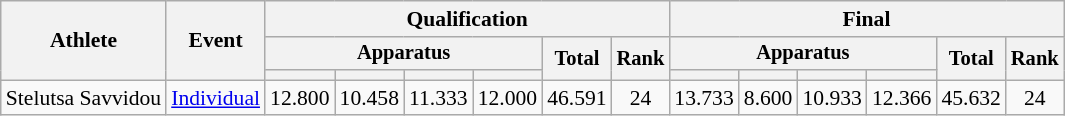<table class="wikitable" style="font-size:90%">
<tr>
<th rowspan=3>Athlete</th>
<th rowspan=3>Event</th>
<th colspan=6>Qualification</th>
<th colspan=6>Final</th>
</tr>
<tr style="font-size:95%">
<th colspan=4>Apparatus</th>
<th rowspan=2>Total</th>
<th rowspan=2>Rank</th>
<th colspan=4>Apparatus</th>
<th rowspan=2>Total</th>
<th rowspan=2>Rank</th>
</tr>
<tr style="font-size:95%">
<th></th>
<th></th>
<th></th>
<th></th>
<th></th>
<th></th>
<th></th>
<th></th>
</tr>
<tr align=center>
<td align=left>Stelutsa Savvidou</td>
<td align=left><a href='#'>Individual</a></td>
<td>12.800</td>
<td>10.458</td>
<td>11.333</td>
<td>12.000</td>
<td>46.591</td>
<td>24</td>
<td>13.733</td>
<td>8.600</td>
<td>10.933</td>
<td>12.366</td>
<td>45.632</td>
<td>24</td>
</tr>
</table>
